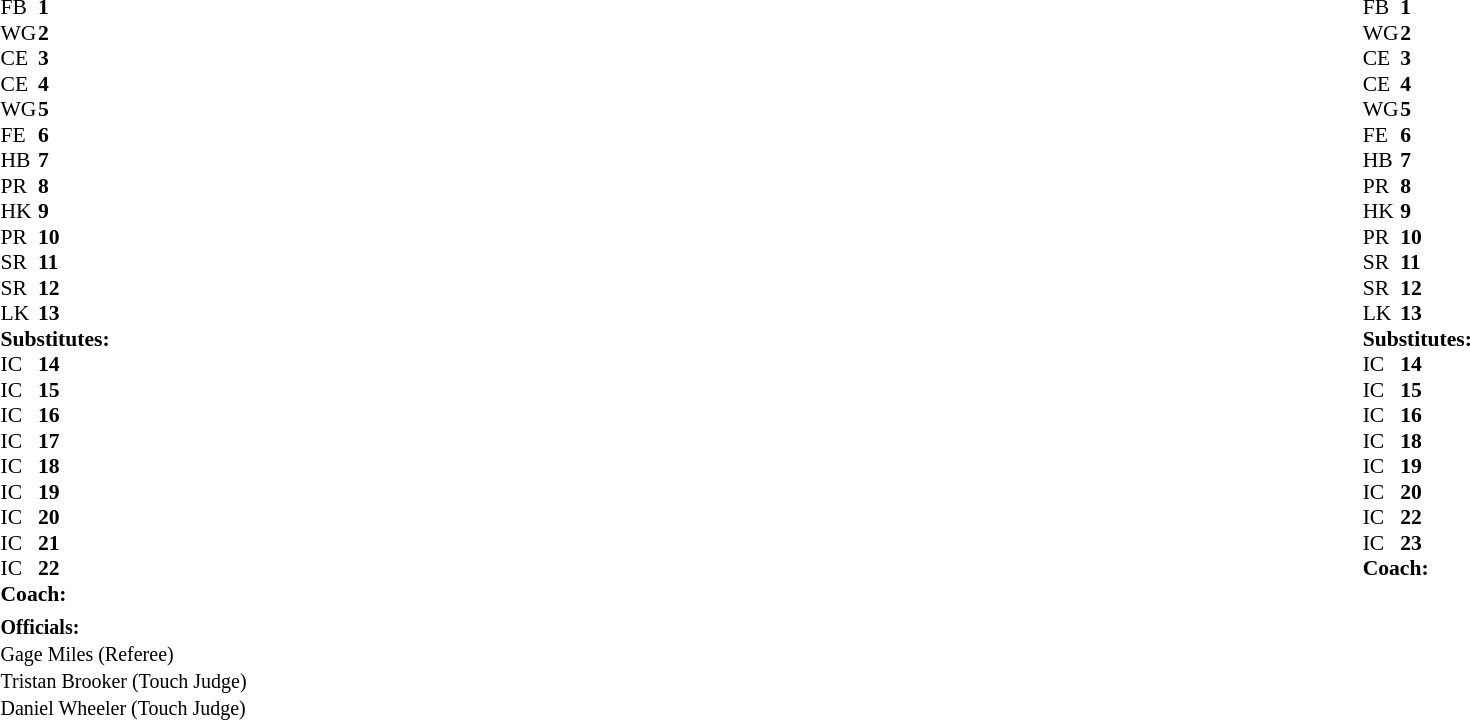<table class="mw-collapsible mw-collapsed" width="100%">
<tr>
<td valign="top" width="50%"><br><table cellspacing="0" cellpadding="0" style="font-size: 90%">
<tr>
<th width="25"></th>
<th width="25"></th>
</tr>
<tr>
<td>FB</td>
<td><strong>1</strong></td>
<td></td>
</tr>
<tr>
<td>WG</td>
<td><strong>2</strong></td>
<td></td>
</tr>
<tr>
<td>CE</td>
<td><strong>3</strong></td>
<td></td>
</tr>
<tr>
<td>CE</td>
<td><strong>4</strong></td>
<td></td>
</tr>
<tr>
<td>WG</td>
<td><strong>5</strong></td>
<td></td>
</tr>
<tr>
<td>FE</td>
<td><strong>6</strong></td>
<td></td>
</tr>
<tr>
<td>HB</td>
<td><strong>7</strong></td>
<td></td>
</tr>
<tr>
<td>PR</td>
<td><strong>8</strong></td>
<td></td>
</tr>
<tr>
<td>HK</td>
<td><strong>9</strong></td>
<td></td>
</tr>
<tr>
<td>PR</td>
<td><strong>10</strong></td>
<td></td>
</tr>
<tr>
<td>SR</td>
<td><strong>11</strong></td>
<td></td>
</tr>
<tr>
<td>SR</td>
<td><strong>12</strong></td>
<td></td>
</tr>
<tr>
<td>LK</td>
<td><strong>13</strong></td>
<td></td>
</tr>
<tr>
<td colspan="3"><strong>Substitutes:</strong></td>
</tr>
<tr>
<td>IC</td>
<td><strong>14</strong></td>
<td></td>
</tr>
<tr>
<td>IC</td>
<td><strong>15</strong></td>
<td></td>
</tr>
<tr>
<td>IC</td>
<td><strong>16</strong></td>
<td></td>
</tr>
<tr>
<td>IC</td>
<td><strong>17</strong></td>
<td></td>
</tr>
<tr>
<td>IC</td>
<td><strong>18</strong></td>
<td></td>
</tr>
<tr>
<td>IC</td>
<td><strong>19</strong></td>
<td></td>
</tr>
<tr>
<td>IC</td>
<td><strong>20</strong></td>
<td></td>
</tr>
<tr>
<td>IC</td>
<td><strong>21</strong></td>
<td></td>
</tr>
<tr>
<td>IC</td>
<td><strong>22</strong></td>
<td></td>
</tr>
<tr>
<td colspan="3"><strong>Coach:</strong></td>
</tr>
<tr>
<td colspan="4"></td>
</tr>
</table>
</td>
<td valign="top" width="50%"><br><table cellspacing="0" cellpadding="0" align="center" style="font-size: 90%">
<tr>
<th width="25"></th>
<th width="25"></th>
</tr>
<tr>
<td>FB</td>
<td><strong>1</strong></td>
<td></td>
</tr>
<tr>
<td>WG</td>
<td><strong>2</strong></td>
<td></td>
</tr>
<tr>
<td>CE</td>
<td><strong>3</strong></td>
<td></td>
</tr>
<tr>
<td>CE</td>
<td><strong>4</strong></td>
<td></td>
</tr>
<tr>
<td>WG</td>
<td><strong>5</strong></td>
<td></td>
</tr>
<tr>
<td>FE</td>
<td><strong>6</strong></td>
<td></td>
</tr>
<tr>
<td>HB</td>
<td><strong>7</strong></td>
<td></td>
</tr>
<tr>
<td>PR</td>
<td><strong>8</strong></td>
<td></td>
</tr>
<tr>
<td>HK</td>
<td><strong>9</strong></td>
<td></td>
</tr>
<tr>
<td>PR</td>
<td><strong>10</strong></td>
<td></td>
</tr>
<tr>
<td>SR</td>
<td><strong>11</strong></td>
<td></td>
</tr>
<tr>
<td>SR</td>
<td><strong>12</strong></td>
<td></td>
</tr>
<tr>
<td>LK</td>
<td><strong>13</strong></td>
<td></td>
</tr>
<tr>
<td colspan="3"><strong>Substitutes:</strong></td>
</tr>
<tr>
<td>IC</td>
<td><strong>14</strong></td>
<td></td>
</tr>
<tr>
<td>IC</td>
<td><strong>15</strong></td>
<td></td>
</tr>
<tr>
<td>IC</td>
<td><strong>16</strong></td>
<td></td>
</tr>
<tr>
<td>IC</td>
<td><strong>18</strong></td>
<td></td>
</tr>
<tr>
<td>IC</td>
<td><strong>19</strong></td>
<td></td>
</tr>
<tr>
<td>IC</td>
<td><strong>20</strong></td>
<td></td>
</tr>
<tr>
<td>IC</td>
<td><strong>22</strong></td>
<td></td>
</tr>
<tr>
<td>IC</td>
<td><strong>23</strong></td>
<td></td>
</tr>
<tr>
<td colspan="3"><strong>Coach:</strong></td>
</tr>
<tr>
<td colspan="4"></td>
</tr>
</table>
</td>
</tr>
<tr>
<td><strong><small>Officials:</small></strong><br><small>Gage Miles (Referee)</small><br><small>Tristan Brooker (Touch Judge)</small><br><small>Daniel Wheeler (Touch Judge)</small></td>
<td></td>
</tr>
</table>
